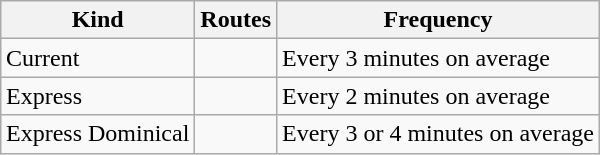<table class="wikitable" style="margin-left: auto; margin-right: auto; border: none;">
<tr>
<th>Kind</th>
<th>Routes</th>
<th>Frequency</th>
</tr>
<tr>
<td>Current</td>
<td></td>
<td>Every 3 minutes on average</td>
</tr>
<tr>
<td>Express</td>
<td>   </td>
<td>Every 2 minutes on average</td>
</tr>
<tr>
<td>Express Dominical</td>
<td></td>
<td>Every 3 or 4 minutes on average</td>
</tr>
</table>
